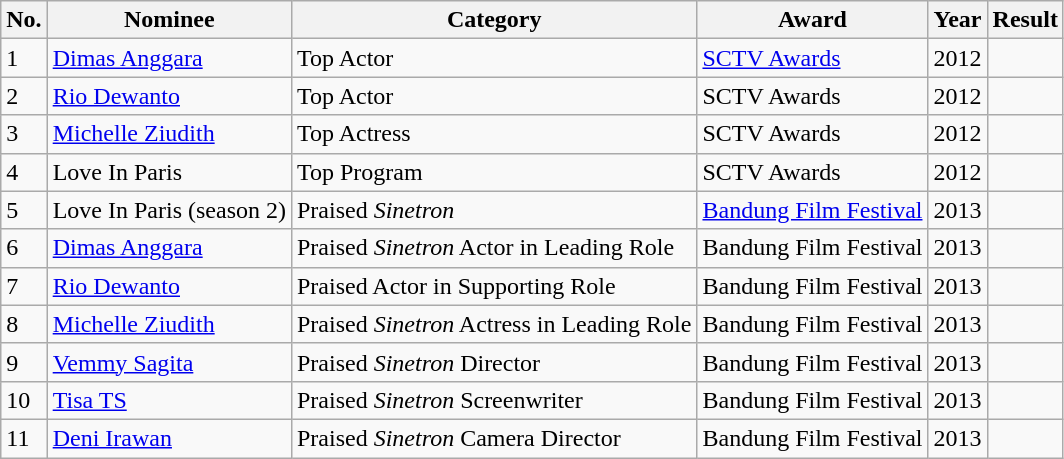<table class="wikitable">
<tr>
<th>No.</th>
<th>Nominee</th>
<th>Category</th>
<th>Award</th>
<th>Year</th>
<th>Result</th>
</tr>
<tr>
<td>1</td>
<td><a href='#'>Dimas Anggara</a></td>
<td>Top Actor</td>
<td><a href='#'>SCTV Awards</a></td>
<td>2012</td>
<td></td>
</tr>
<tr>
<td>2</td>
<td><a href='#'>Rio Dewanto</a></td>
<td>Top Actor</td>
<td>SCTV Awards</td>
<td>2012</td>
<td></td>
</tr>
<tr>
<td>3</td>
<td><a href='#'>Michelle Ziudith</a></td>
<td>Top Actress</td>
<td>SCTV Awards</td>
<td>2012</td>
<td></td>
</tr>
<tr>
<td>4</td>
<td>Love In Paris</td>
<td>Top Program</td>
<td>SCTV Awards</td>
<td>2012</td>
<td></td>
</tr>
<tr>
<td>5</td>
<td>Love In Paris (season 2)</td>
<td>Praised <em>Sinetron</em></td>
<td><a href='#'>Bandung Film Festival</a></td>
<td>2013</td>
<td></td>
</tr>
<tr>
<td>6</td>
<td><a href='#'>Dimas Anggara</a></td>
<td>Praised <em>Sinetron</em> Actor in Leading Role</td>
<td>Bandung Film Festival</td>
<td>2013</td>
<td></td>
</tr>
<tr>
<td>7</td>
<td><a href='#'>Rio Dewanto</a></td>
<td>Praised Actor in Supporting Role</td>
<td>Bandung Film Festival</td>
<td>2013</td>
<td></td>
</tr>
<tr>
<td>8</td>
<td><a href='#'>Michelle Ziudith</a></td>
<td>Praised <em>Sinetron</em> Actress in Leading Role</td>
<td>Bandung Film Festival</td>
<td>2013</td>
<td></td>
</tr>
<tr>
<td>9</td>
<td><a href='#'>Vemmy Sagita</a></td>
<td>Praised <em>Sinetron</em> Director</td>
<td>Bandung Film Festival</td>
<td>2013</td>
<td></td>
</tr>
<tr>
<td>10</td>
<td><a href='#'>Tisa TS</a></td>
<td>Praised <em>Sinetron</em> Screenwriter</td>
<td>Bandung Film Festival</td>
<td>2013</td>
<td></td>
</tr>
<tr>
<td>11</td>
<td><a href='#'>Deni Irawan</a></td>
<td>Praised <em>Sinetron</em> Camera Director</td>
<td>Bandung Film Festival</td>
<td>2013</td>
<td></td>
</tr>
</table>
